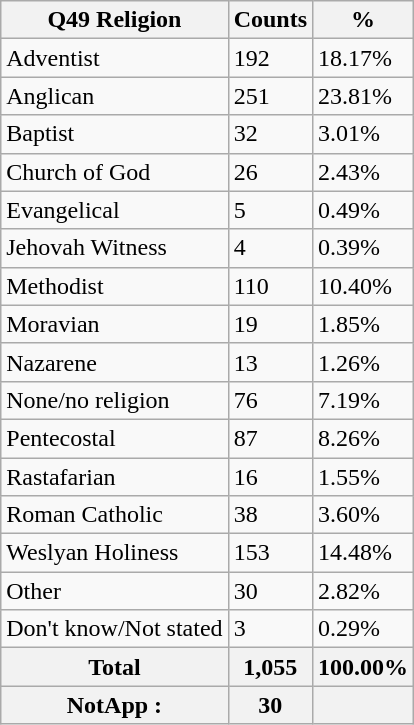<table class="wikitable sortable">
<tr>
<th>Q49 Religion</th>
<th>Counts</th>
<th>%</th>
</tr>
<tr>
<td>Adventist</td>
<td>192</td>
<td>18.17%</td>
</tr>
<tr>
<td>Anglican</td>
<td>251</td>
<td>23.81%</td>
</tr>
<tr>
<td>Baptist</td>
<td>32</td>
<td>3.01%</td>
</tr>
<tr>
<td>Church of God</td>
<td>26</td>
<td>2.43%</td>
</tr>
<tr>
<td>Evangelical</td>
<td>5</td>
<td>0.49%</td>
</tr>
<tr>
<td>Jehovah Witness</td>
<td>4</td>
<td>0.39%</td>
</tr>
<tr>
<td>Methodist</td>
<td>110</td>
<td>10.40%</td>
</tr>
<tr>
<td>Moravian</td>
<td>19</td>
<td>1.85%</td>
</tr>
<tr>
<td>Nazarene</td>
<td>13</td>
<td>1.26%</td>
</tr>
<tr>
<td>None/no religion</td>
<td>76</td>
<td>7.19%</td>
</tr>
<tr>
<td>Pentecostal</td>
<td>87</td>
<td>8.26%</td>
</tr>
<tr>
<td>Rastafarian</td>
<td>16</td>
<td>1.55%</td>
</tr>
<tr>
<td>Roman Catholic</td>
<td>38</td>
<td>3.60%</td>
</tr>
<tr>
<td>Weslyan Holiness</td>
<td>153</td>
<td>14.48%</td>
</tr>
<tr>
<td>Other</td>
<td>30</td>
<td>2.82%</td>
</tr>
<tr>
<td>Don't know/Not stated</td>
<td>3</td>
<td>0.29%</td>
</tr>
<tr>
<th>Total</th>
<th>1,055</th>
<th>100.00%</th>
</tr>
<tr>
<th>NotApp :</th>
<th>30</th>
<th></th>
</tr>
</table>
